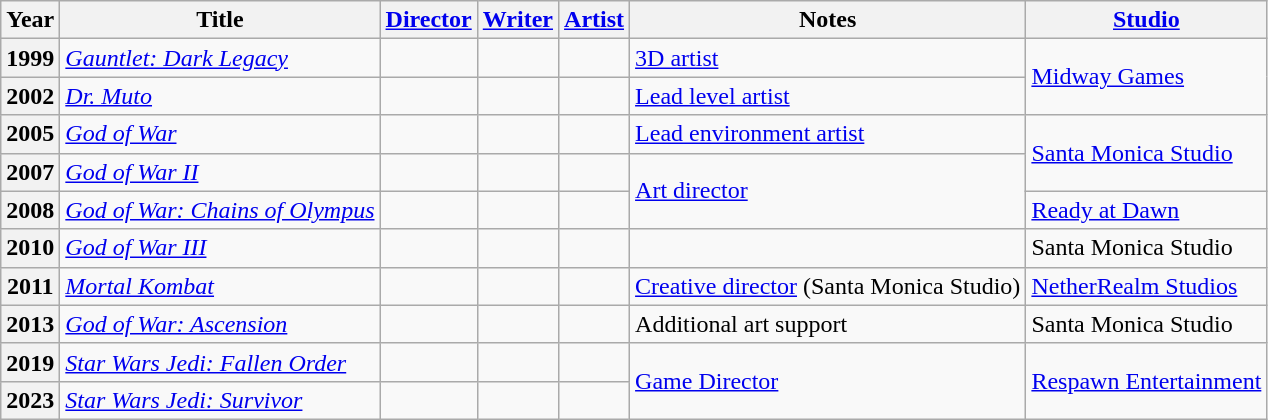<table class="wikitable plainrowheaders">
<tr>
<th scope="col">Year</th>
<th scope="col">Title</th>
<th scope="col"><a href='#'>Director</a></th>
<th scope="col"><a href='#'>Writer</a></th>
<th scope="col"><a href='#'>Artist</a></th>
<th scope="col">Notes</th>
<th score:"col"><a href='#'>Studio</a></th>
</tr>
<tr>
<th scope=row>1999</th>
<td><em><a href='#'>Gauntlet: Dark Legacy</a></em></td>
<td></td>
<td></td>
<td></td>
<td><a href='#'>3D artist</a></td>
<td rowspan="2"><a href='#'>Midway Games</a></td>
</tr>
<tr>
<th scope=row>2002</th>
<td><em><a href='#'>Dr. Muto</a></em></td>
<td></td>
<td></td>
<td></td>
<td><a href='#'>Lead level artist</a></td>
</tr>
<tr>
<th scope=row>2005</th>
<td><em><a href='#'>God of War</a></em></td>
<td></td>
<td></td>
<td></td>
<td><a href='#'>Lead environment artist</a></td>
<td rowspan="2"><a href='#'>Santa Monica Studio</a></td>
</tr>
<tr>
<th scope=row>2007</th>
<td><em><a href='#'>God of War II</a></em></td>
<td></td>
<td></td>
<td></td>
<td rowspan="2"><a href='#'>Art director</a></td>
</tr>
<tr>
<th scope=row>2008</th>
<td><em><a href='#'>God of War: Chains of Olympus</a></em></td>
<td></td>
<td></td>
<td></td>
<td><a href='#'>Ready at Dawn</a></td>
</tr>
<tr>
<th scope=row>2010</th>
<td><em><a href='#'>God of War III</a></em></td>
<td></td>
<td></td>
<td></td>
<td></td>
<td>Santa Monica Studio</td>
</tr>
<tr>
<th scope=row>2011</th>
<td><em><a href='#'>Mortal Kombat</a></em></td>
<td></td>
<td></td>
<td></td>
<td><a href='#'>Creative director</a> (Santa Monica Studio)</td>
<td><a href='#'>NetherRealm Studios</a></td>
</tr>
<tr>
<th scope=row>2013</th>
<td><em><a href='#'>God of War: Ascension</a></em></td>
<td></td>
<td></td>
<td></td>
<td>Additional art support</td>
<td>Santa Monica Studio</td>
</tr>
<tr>
<th scope=row>2019</th>
<td><em><a href='#'>Star Wars Jedi: Fallen Order</a></em></td>
<td></td>
<td></td>
<td></td>
<td rowspan="2"><a href='#'>Game Director</a></td>
<td rowspan="2"><a href='#'>Respawn Entertainment</a></td>
</tr>
<tr>
<th scope=row>2023</th>
<td><em><a href='#'>Star Wars Jedi: Survivor</a></em></td>
<td></td>
<td></td>
<td></td>
</tr>
</table>
